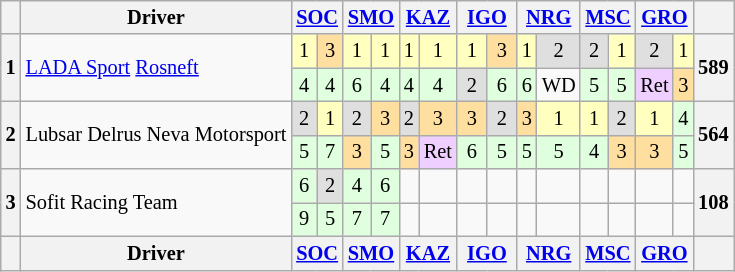<table align=left| class="wikitable" style="font-size: 85%; text-align: center">
<tr valign="top">
<th valign="middle"></th>
<th valign="middle">Driver</th>
<th colspan=2><a href='#'>SOC</a></th>
<th colspan=2><a href='#'>SMO</a></th>
<th colspan=2><a href='#'>KAZ</a></th>
<th colspan=2><a href='#'>IGO</a></th>
<th colspan=2><a href='#'>NRG</a></th>
<th colspan=2><a href='#'>MSC</a></th>
<th colspan=2><a href='#'>GRO</a></th>
<th valign="middle"></th>
</tr>
<tr>
<th rowspan="2">1</th>
<td rowspan="2" align=left><a href='#'>LADA Sport</a> <a href='#'>Rosneft</a></td>
<td style="background:#ffffbf;">1</td>
<td style="background:#ffdf9f;">3</td>
<td style="background:#ffffbf;">1</td>
<td style="background:#ffffbf;">1</td>
<td style="background:#ffffbf;">1</td>
<td style="background:#ffffbf;">1</td>
<td style="background:#ffffbf;">1</td>
<td style="background:#ffdf9f;">3</td>
<td style="background:#ffffbf;">1</td>
<td style="background:#dfdfdf;">2</td>
<td style="background:#dfdfdf;">2</td>
<td style="background:#ffffbf;">1</td>
<td style="background:#dfdfdf;">2</td>
<td style="background:#ffffbf;">1</td>
<th rowspan="2">589</th>
</tr>
<tr>
<td style="background:#dfffdf;">4</td>
<td style="background:#dfffdf;">4</td>
<td style="background:#dfffdf;">6</td>
<td style="background:#dfffdf;">4</td>
<td style="background:#dfffdf;">4</td>
<td style="background:#dfffdf;">4</td>
<td style="background:#dfdfdf;"> 2 </td>
<td style="background:#dfffdf;"> 6 </td>
<td style="background:#dfffdf;">6</td>
<td>WD</td>
<td style="background:#dfffdf;">5</td>
<td style="background:#dfffdf;">5</td>
<td style="background:#efcfff;">Ret</td>
<td style="background:#ffdf9f;">3</td>
</tr>
<tr>
<th rowspan="2">2</th>
<td rowspan="2" align=left>Lubsar Delrus Neva Motorsport</td>
<td style="background:#dfdfdf;">2</td>
<td style="background:#ffffbf;">1</td>
<td style="background:#dfdfdf;">2</td>
<td style="background:#ffdf9f;">3</td>
<td style="background:#dfdfdf;">2</td>
<td style="background:#ffdf9f;">3</td>
<td style="background:#ffdf9f;">3</td>
<td style="background:#dfdfdf;">2</td>
<td style="background:#ffdf9f;">3</td>
<td style="background:#ffffbf;">1</td>
<td style="background:#ffffbf;">1</td>
<td style="background:#dfdfdf;">2</td>
<td style="background:#ffffbf;">1</td>
<td style="background:#dfffdf;">4</td>
<th rowspan="2">564</th>
</tr>
<tr>
<td style="background:#dfffdf;">5</td>
<td style="background:#dfffdf;">7</td>
<td style="background:#ffdf9f;">3</td>
<td style="background:#dfffdf;">5</td>
<td style="background:#ffdf9f;">3</td>
<td style="background:#efcfff;">Ret</td>
<td style="background:#dfffdf;">6</td>
<td style="background:#dfffdf;">5</td>
<td style="background:#dfffdf;">5</td>
<td style="background:#dfffdf;">5</td>
<td style="background:#dfffdf;">4</td>
<td style="background:#ffdf9f;">3</td>
<td style="background:#ffdf9f;">3</td>
<td style="background:#dfffdf;">5</td>
</tr>
<tr>
<th rowspan="2">3</th>
<td rowspan="2" align=left>Sofit Racing Team</td>
<td style="background:#dfffdf;">6</td>
<td style="background:#dfdfdf;">2</td>
<td style="background:#dfffdf;">4</td>
<td style="background:#dfffdf;">6</td>
<td></td>
<td></td>
<td></td>
<td></td>
<td></td>
<td></td>
<td></td>
<td></td>
<td></td>
<td></td>
<th rowspan="2">108</th>
</tr>
<tr>
<td style="background:#dfffdf;">9</td>
<td style="background:#dfffdf;">5</td>
<td style="background:#dfffdf;">7</td>
<td style="background:#dfffdf;">7</td>
<td></td>
<td></td>
<td></td>
<td></td>
<td></td>
<td></td>
<td></td>
<td></td>
<td></td>
</tr>
<tr>
<th valign="middle"></th>
<th valign="middle">Driver</th>
<th colspan=2><a href='#'>SOC</a></th>
<th colspan=2><a href='#'>SMO</a></th>
<th colspan=2><a href='#'>KAZ</a></th>
<th colspan=2><a href='#'>IGO</a></th>
<th colspan=2><a href='#'>NRG</a></th>
<th colspan=2><a href='#'>MSC</a></th>
<th colspan=2><a href='#'>GRO</a></th>
<th valign="middle"></th>
</tr>
</table>
